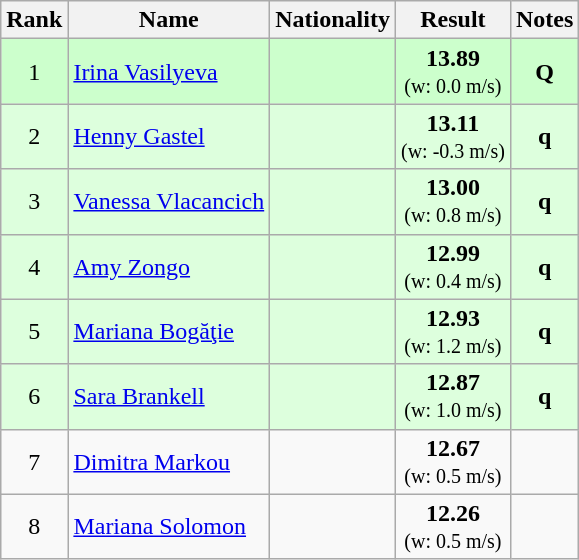<table class="wikitable sortable" style="text-align:center">
<tr>
<th>Rank</th>
<th>Name</th>
<th>Nationality</th>
<th>Result</th>
<th>Notes</th>
</tr>
<tr bgcolor=ccffcc>
<td>1</td>
<td align=left><a href='#'>Irina Vasilyeva</a></td>
<td align=left></td>
<td><strong>13.89</strong><br><small>(w: 0.0 m/s)</small></td>
<td><strong>Q</strong></td>
</tr>
<tr bgcolor=ddffdd>
<td>2</td>
<td align=left><a href='#'>Henny Gastel</a></td>
<td align=left></td>
<td><strong>13.11</strong><br><small>(w: -0.3 m/s)</small></td>
<td><strong>q</strong></td>
</tr>
<tr bgcolor=ddffdd>
<td>3</td>
<td align=left><a href='#'>Vanessa Vlacancich</a></td>
<td align=left></td>
<td><strong>13.00</strong><br><small>(w: 0.8 m/s)</small></td>
<td><strong>q</strong></td>
</tr>
<tr bgcolor=ddffdd>
<td>4</td>
<td align=left><a href='#'>Amy Zongo</a></td>
<td align=left></td>
<td><strong>12.99</strong><br><small>(w: 0.4 m/s)</small></td>
<td><strong>q</strong></td>
</tr>
<tr bgcolor=ddffdd>
<td>5</td>
<td align=left><a href='#'>Mariana Bogăţie</a></td>
<td align=left></td>
<td><strong>12.93</strong><br><small>(w: 1.2 m/s)</small></td>
<td><strong>q</strong></td>
</tr>
<tr bgcolor=ddffdd>
<td>6</td>
<td align=left><a href='#'>Sara Brankell</a></td>
<td align=left></td>
<td><strong>12.87</strong><br><small>(w: 1.0 m/s)</small></td>
<td><strong>q</strong></td>
</tr>
<tr>
<td>7</td>
<td align=left><a href='#'>Dimitra Markou</a></td>
<td align=left></td>
<td><strong>12.67</strong><br><small>(w: 0.5 m/s)</small></td>
<td></td>
</tr>
<tr>
<td>8</td>
<td align=left><a href='#'>Mariana Solomon</a></td>
<td align=left></td>
<td><strong>12.26</strong><br><small>(w: 0.5 m/s)</small></td>
<td></td>
</tr>
</table>
